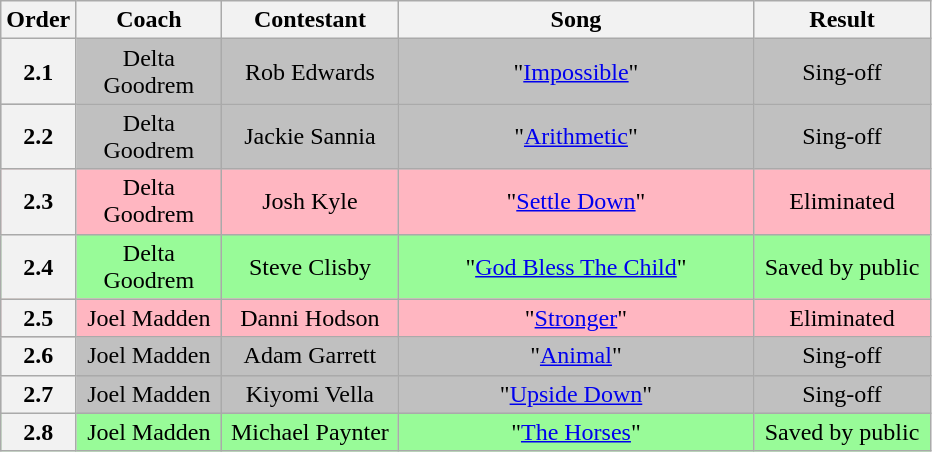<table class="wikitable plainrowheaders sortable" style="text-align: center; width: auto;">
<tr>
<th scope="col" style="width:36px;">Order</th>
<th scope="col" style="width:90px;">Coach</th>
<th scope="col" style="width:110px;">Contestant</th>
<th scope="col" style="width:230px;">Song</th>
<th scope="col" style="width:110px;">Result</th>
</tr>
<tr style="background:silver;">
<th scope="row">2.1</th>
<td>Delta Goodrem</td>
<td>Rob Edwards</td>
<td>"<a href='#'>Impossible</a>"</td>
<td>Sing-off</td>
</tr>
<tr style="background:silver;">
<th scope="row">2.2</th>
<td>Delta Goodrem</td>
<td>Jackie Sannia</td>
<td>"<a href='#'>Arithmetic</a>"</td>
<td>Sing-off</td>
</tr>
<tr style="background:lightpink">
<th scope="row">2.3</th>
<td>Delta Goodrem</td>
<td>Josh Kyle</td>
<td>"<a href='#'>Settle Down</a>"</td>
<td>Eliminated</td>
</tr>
<tr style="background:palegreen">
<th scope="row">2.4</th>
<td>Delta Goodrem</td>
<td>Steve Clisby</td>
<td>"<a href='#'>God Bless The Child</a>"</td>
<td>Saved by public</td>
</tr>
<tr style="background:lightpink">
<th scope="row">2.5</th>
<td>Joel Madden</td>
<td>Danni Hodson</td>
<td>"<a href='#'>Stronger</a>"</td>
<td>Eliminated</td>
</tr>
<tr style="background:silver;">
<th scope="row">2.6</th>
<td>Joel Madden</td>
<td>Adam Garrett</td>
<td>"<a href='#'>Animal</a>"</td>
<td>Sing-off</td>
</tr>
<tr style="background:silver;">
<th scope="row">2.7</th>
<td>Joel Madden</td>
<td>Kiyomi Vella</td>
<td>"<a href='#'>Upside Down</a>"</td>
<td>Sing-off</td>
</tr>
<tr style="background:palegreen">
<th scope="row">2.8</th>
<td>Joel Madden</td>
<td>Michael Paynter</td>
<td>"<a href='#'>The Horses</a>"</td>
<td>Saved by public</td>
</tr>
</table>
